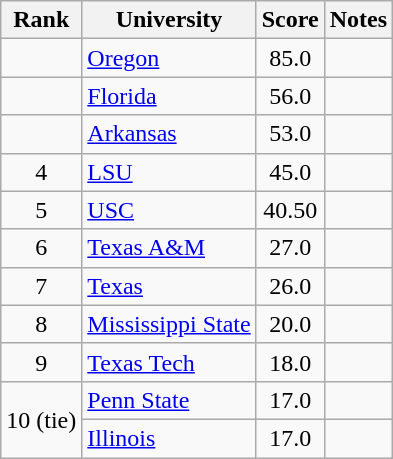<table class="wikitable sortable" style="text-align:center">
<tr>
<th>Rank</th>
<th>University</th>
<th>Score</th>
<th>Notes</th>
</tr>
<tr>
<td></td>
<td align=left><a href='#'>Oregon</a></td>
<td>85.0</td>
<td></td>
</tr>
<tr>
<td></td>
<td align=left><a href='#'>Florida</a></td>
<td>56.0</td>
<td></td>
</tr>
<tr>
<td></td>
<td align=left><a href='#'>Arkansas</a></td>
<td>53.0</td>
<td></td>
</tr>
<tr>
<td>4</td>
<td align=left><a href='#'>LSU</a></td>
<td>45.0</td>
<td></td>
</tr>
<tr>
<td>5</td>
<td align=left><a href='#'>USC</a></td>
<td>40.50</td>
<td></td>
</tr>
<tr>
<td>6</td>
<td align=left><a href='#'>Texas A&M</a></td>
<td>27.0</td>
<td></td>
</tr>
<tr>
<td>7</td>
<td align=left><a href='#'>Texas</a></td>
<td>26.0</td>
<td></td>
</tr>
<tr>
<td>8</td>
<td align=left><a href='#'>Mississippi State</a></td>
<td>20.0</td>
<td></td>
</tr>
<tr>
<td>9</td>
<td align=left><a href='#'>Texas Tech</a></td>
<td>18.0</td>
<td></td>
</tr>
<tr>
<td rowspan=2>10 (tie)</td>
<td align=left><a href='#'>Penn State</a></td>
<td>17.0</td>
<td></td>
</tr>
<tr>
<td align=left><a href='#'>Illinois</a></td>
<td>17.0</td>
<td></td>
</tr>
</table>
